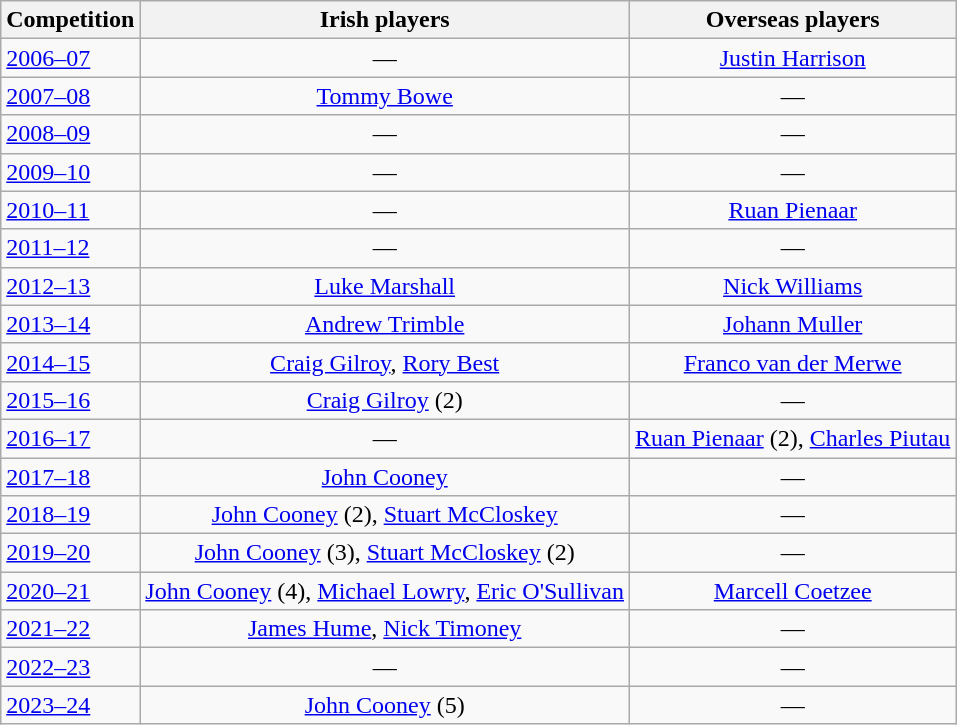<table class="wikitable sortable">
<tr>
<th>Competition</th>
<th>Irish players</th>
<th>Overseas players</th>
</tr>
<tr>
<td><a href='#'>2006–07</a></td>
<td align=center>—</td>
<td align=center> <a href='#'>Justin Harrison</a></td>
</tr>
<tr>
<td><a href='#'>2007–08</a></td>
<td align=center><a href='#'>Tommy Bowe</a></td>
<td align=center>—</td>
</tr>
<tr>
<td><a href='#'>2008–09</a></td>
<td align=center>—</td>
<td align=center>—</td>
</tr>
<tr>
<td><a href='#'>2009–10</a></td>
<td align=center>—</td>
<td align=center>—</td>
</tr>
<tr>
<td><a href='#'>2010–11</a></td>
<td align=center>—</td>
<td align=center> <a href='#'>Ruan Pienaar</a></td>
</tr>
<tr>
<td><a href='#'>2011–12</a></td>
<td align=center>—</td>
<td align=center>—</td>
</tr>
<tr>
<td><a href='#'>2012–13</a></td>
<td align=center><a href='#'>Luke Marshall</a></td>
<td align=center> <a href='#'>Nick Williams</a></td>
</tr>
<tr>
<td><a href='#'>2013–14</a></td>
<td align=center><a href='#'>Andrew Trimble</a></td>
<td align=center> <a href='#'>Johann Muller</a></td>
</tr>
<tr>
<td><a href='#'>2014–15</a></td>
<td align=center><a href='#'>Craig Gilroy</a>, <a href='#'>Rory Best</a></td>
<td align=center> <a href='#'>Franco van der Merwe</a></td>
</tr>
<tr>
<td><a href='#'>2015–16</a></td>
<td align=center><a href='#'>Craig Gilroy</a> (2)</td>
<td align=center>—</td>
</tr>
<tr>
<td><a href='#'>2016–17</a></td>
<td align=center>—</td>
<td align=center> <a href='#'>Ruan Pienaar</a> (2),  <a href='#'>Charles Piutau</a></td>
</tr>
<tr>
<td><a href='#'>2017–18</a></td>
<td align=center><a href='#'>John Cooney</a></td>
<td align=center>—</td>
</tr>
<tr>
<td><a href='#'>2018–19</a></td>
<td align=center><a href='#'>John Cooney</a> (2), <a href='#'>Stuart McCloskey</a></td>
<td align=center>—</td>
</tr>
<tr>
<td><a href='#'>2019–20</a></td>
<td align=center><a href='#'>John Cooney</a> (3), <a href='#'>Stuart McCloskey</a> (2)</td>
<td align=center>—</td>
</tr>
<tr>
<td><a href='#'>2020–21</a></td>
<td align=center><a href='#'>John Cooney</a> (4), <a href='#'>Michael Lowry</a>, <a href='#'>Eric O'Sullivan</a></td>
<td align=center> <a href='#'>Marcell Coetzee</a></td>
</tr>
<tr>
<td><a href='#'>2021–22</a></td>
<td align=center><a href='#'>James Hume</a>, <a href='#'>Nick Timoney</a></td>
<td align=center>—</td>
</tr>
<tr>
<td><a href='#'>2022–23</a></td>
<td align=center>—</td>
<td align=center>—</td>
</tr>
<tr>
<td><a href='#'>2023–24</a></td>
<td align=center><a href='#'>John Cooney</a> (5)</td>
<td align=center>—</td>
</tr>
</table>
